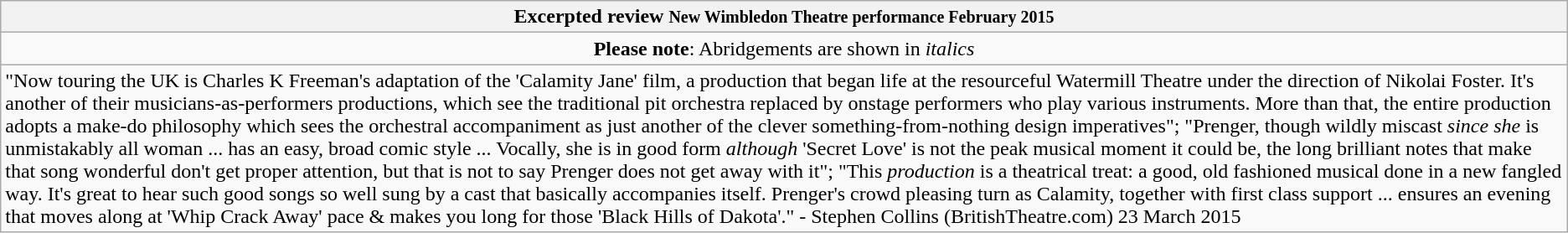<table class="wikitable floatright collapsible collapsed">
<tr>
<th>Excerpted review <small>New Wimbledon Theatre performance February 2015</small></th>
</tr>
<tr>
<td style="text-align:center;"><strong>Please note</strong>: Abridgements are shown in <em>italics</em></td>
</tr>
<tr>
<td>"Now touring the UK is Charles K Freeman's adaptation of the 'Calamity Jane' film, a production that began life at the resourceful Watermill Theatre under the direction of Nikolai Foster. It's another of their musicians-as-performers productions, which see the traditional pit orchestra replaced by onstage performers who play various instruments. More than that, the entire production adopts a make-do philosophy which sees the orchestral accompaniment as just another of the clever something-from-nothing design imperatives"; "Prenger, though wildly miscast <em>since she</em> is unmistakably all woman ... has an easy, broad comic style ... Vocally, she is in good form <em>although</em> 'Secret Love' is not the peak musical moment it could be, the long brilliant notes that make that song wonderful don't get proper attention, but that is not to say Prenger does not get away with it"; "This <em>production</em> is a theatrical treat: a good, old fashioned musical done in a new fangled way. It's great to hear such good songs so well sung by a cast that basically accompanies itself. Prenger's crowd pleasing turn as Calamity, together with first class support ... ensures an evening that moves along at 'Whip Crack Away' pace & makes you long for those 'Black Hills of Dakota'." - Stephen Collins (BritishTheatre.com) 23 March 2015 </td>
</tr>
</table>
